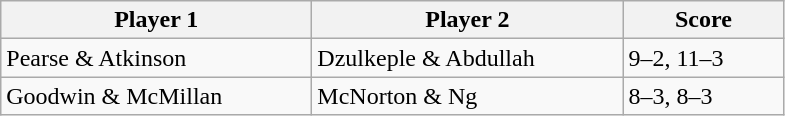<table class="wikitable" style="font-size: 100%">
<tr>
<th width=200>Player 1</th>
<th width=200>Player 2</th>
<th width=100>Score</th>
</tr>
<tr>
<td>Pearse & Atkinson</td>
<td>Dzulkeple & Abdullah</td>
<td>9–2, 11–3</td>
</tr>
<tr>
<td>Goodwin & McMillan</td>
<td>McNorton & Ng</td>
<td>8–3, 8–3</td>
</tr>
</table>
